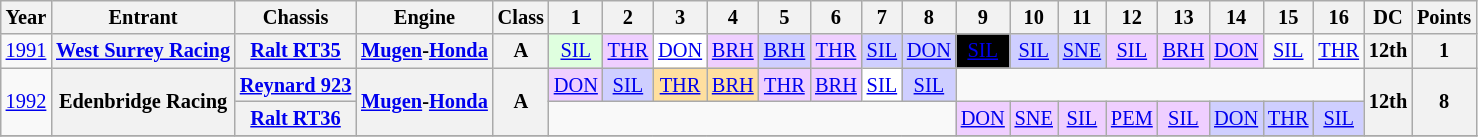<table class="wikitable" style="text-align:center; font-size:85%">
<tr>
<th>Year</th>
<th>Entrant</th>
<th>Chassis</th>
<th>Engine</th>
<th>Class</th>
<th>1</th>
<th>2</th>
<th>3</th>
<th>4</th>
<th>5</th>
<th>6</th>
<th>7</th>
<th>8</th>
<th>9</th>
<th>10</th>
<th>11</th>
<th>12</th>
<th>13</th>
<th>14</th>
<th>15</th>
<th>16</th>
<th>DC</th>
<th>Points</th>
</tr>
<tr>
<td><a href='#'>1991</a></td>
<th nowrap><a href='#'>West Surrey Racing</a></th>
<th nowrap><a href='#'>Ralt RT35</a></th>
<th nowrap><a href='#'>Mugen</a>-<a href='#'>Honda</a></th>
<th>A</th>
<td style="background:#DFFFDF;"><a href='#'>SIL</a><br></td>
<td style="background:#EFCFFF;"><a href='#'>THR</a><br></td>
<td style="background:#ffffff;"><a href='#'>DON</a><br></td>
<td style="background:#EFCFFF;"><a href='#'>BRH</a><br></td>
<td style="background:#CFCFFF;"><a href='#'>BRH</a><br></td>
<td style="background:#EFCFFF;"><a href='#'>THR</a><br></td>
<td style="background:#CFCFFF;"><a href='#'>SIL</a><br></td>
<td style="background:#CFCFFF;"><a href='#'>DON</a><br></td>
<td style="background:#000; color:white;"><a href='#'>SIL</a><br></td>
<td style="background:#CFCFFF;"><a href='#'>SIL</a><br></td>
<td style="background:#CFCFFF;"><a href='#'>SNE</a><br></td>
<td style="background:#EFCFFF;"><a href='#'>SIL</a><br></td>
<td style="background:#EFCFFF;"><a href='#'>BRH</a><br></td>
<td style="background:#EFCFFF;"><a href='#'>DON</a><br></td>
<td><a href='#'>SIL</a></td>
<td><a href='#'>THR</a></td>
<th>12th</th>
<th>1</th>
</tr>
<tr>
<td rowspan=2><a href='#'>1992</a></td>
<th nowrap rowspan=2>Edenbridge Racing</th>
<th nowrap><a href='#'>Reynard 923</a></th>
<th nowrap rowspan=2><a href='#'>Mugen</a>-<a href='#'>Honda</a></th>
<th rowspan=2>A</th>
<td style="background:#EFCFFF;"><a href='#'>DON</a><br></td>
<td style="background:#CFCFFF;"><a href='#'>SIL</a><br></td>
<td style="background:#FFDF9F;"><a href='#'>THR</a><br></td>
<td style="background:#FFDF9F;"><a href='#'>BRH</a><br></td>
<td style="background:#EFCFFF;"><a href='#'>THR</a><br></td>
<td style="background:#EFCFFF;"><a href='#'>BRH</a><br></td>
<td style="background:#ffffff;"><a href='#'>SIL</a><br></td>
<td style="background:#CFCFFF;"><a href='#'>SIL</a><br></td>
<td colspan=8></td>
<th rowspan=2>12th</th>
<th rowspan=2>8</th>
</tr>
<tr>
<th nowrap><a href='#'>Ralt RT36</a></th>
<td colspan=8></td>
<td style="background:#EFCFFF;"><a href='#'>DON</a><br></td>
<td style="background:#EFCFFF;"><a href='#'>SNE</a><br></td>
<td style="background:#EFCFFF;"><a href='#'>SIL</a><br></td>
<td style="background:#EFCFFF;"><a href='#'>PEM</a><br></td>
<td style="background:#EFCFFF;"><a href='#'>SIL</a><br></td>
<td style="background:#CFCFFF;"><a href='#'>DON</a><br></td>
<td style="background:#CFCFFF;"><a href='#'>THR</a><br></td>
<td style="background:#CFCFFF;"><a href='#'>SIL</a><br></td>
</tr>
<tr>
</tr>
</table>
